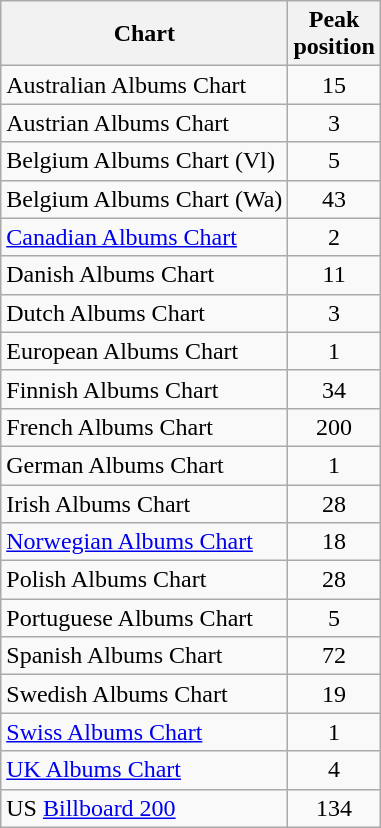<table class="wikitable sortable">
<tr>
<th>Chart</th>
<th>Peak<br>position</th>
</tr>
<tr>
<td>Australian Albums Chart</td>
<td align="center">15</td>
</tr>
<tr>
<td>Austrian Albums Chart</td>
<td align="center">3</td>
</tr>
<tr>
<td>Belgium Albums Chart (Vl)</td>
<td align="center">5</td>
</tr>
<tr>
<td>Belgium Albums Chart (Wa)</td>
<td align="center">43</td>
</tr>
<tr>
<td><a href='#'>Canadian Albums Chart</a></td>
<td align="center">2</td>
</tr>
<tr>
<td>Danish Albums Chart</td>
<td align="center">11</td>
</tr>
<tr>
<td>Dutch Albums Chart</td>
<td align="center">3</td>
</tr>
<tr>
<td>European Albums Chart</td>
<td align="center">1</td>
</tr>
<tr>
<td>Finnish Albums Chart</td>
<td align="center">34</td>
</tr>
<tr>
<td>French Albums Chart</td>
<td align="center">200</td>
</tr>
<tr>
<td>German Albums Chart</td>
<td align="center">1</td>
</tr>
<tr>
<td>Irish Albums Chart</td>
<td align="center">28</td>
</tr>
<tr>
<td><a href='#'>Norwegian Albums Chart</a></td>
<td align="center">18</td>
</tr>
<tr>
<td>Polish Albums Chart</td>
<td align="center">28</td>
</tr>
<tr>
<td>Portuguese Albums Chart</td>
<td align="center">5</td>
</tr>
<tr>
<td>Spanish Albums Chart</td>
<td align="center">72</td>
</tr>
<tr>
<td>Swedish Albums Chart</td>
<td align="center">19</td>
</tr>
<tr>
<td><a href='#'>Swiss Albums Chart</a></td>
<td align="center">1</td>
</tr>
<tr>
<td><a href='#'>UK Albums Chart</a></td>
<td align="center">4</td>
</tr>
<tr>
<td>US <a href='#'>Billboard 200</a></td>
<td align="center">134</td>
</tr>
</table>
